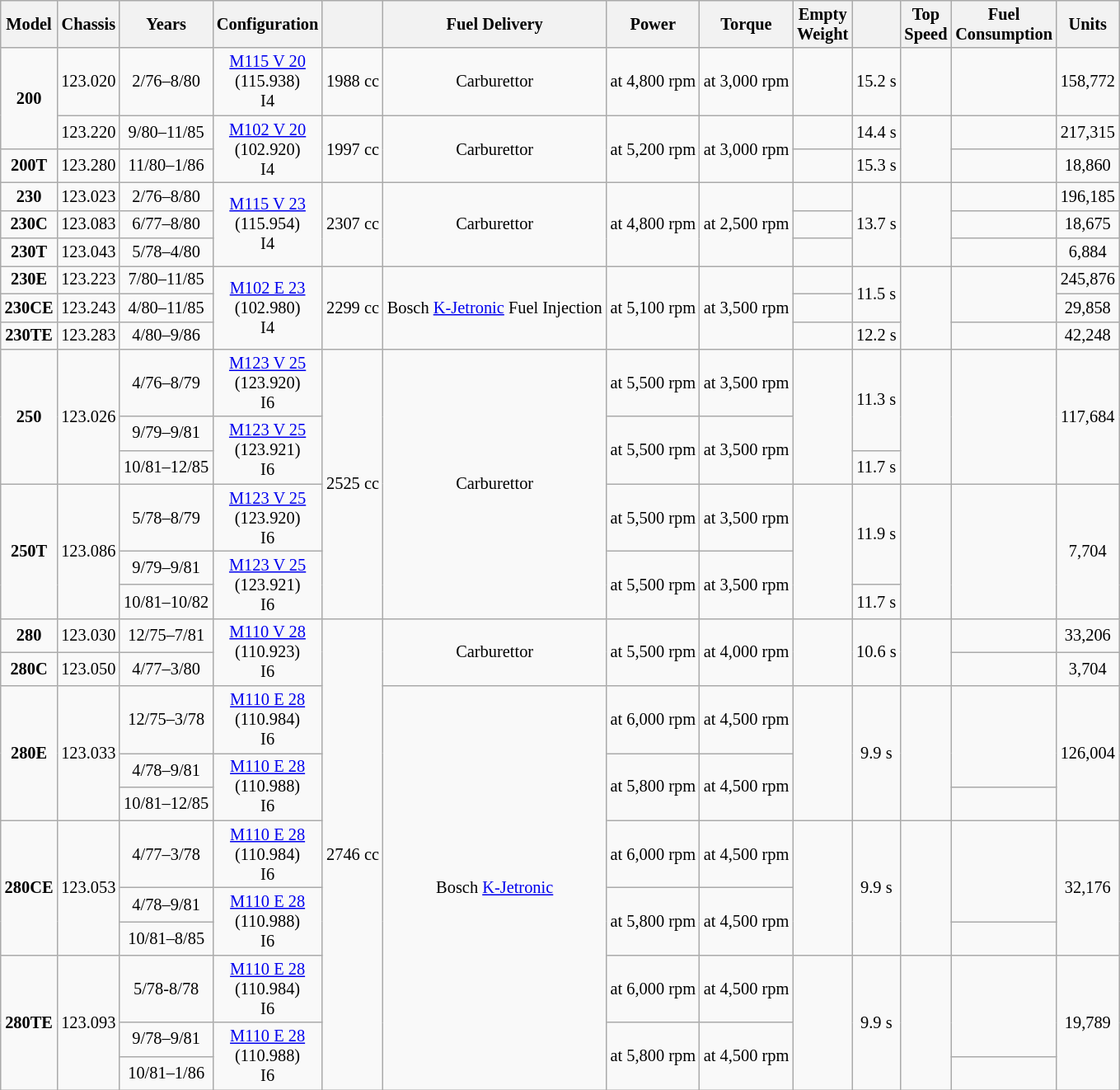<table class="wikitable" style="text-align: center; font-size: 0.85em;">
<tr>
<th scope="col">Model</th>
<th scope="col">Chassis</th>
<th scope="col">Years</th>
<th scope="col">Configuration</th>
<th scope="col"></th>
<th scope="col">Fuel Delivery</th>
<th scope="col">Power</th>
<th scope="col">Torque</th>
<th scope="col">Empty<br>Weight</th>
<th scope="col"></th>
<th scope="col">Top<br>Speed</th>
<th scope="col">Fuel<br>Consumption</th>
<th scope="col">Units</th>
</tr>
<tr>
<td rowspan="2"><strong>200</strong></td>
<td>123.020</td>
<td>2/76–8/80</td>
<td><a href='#'>M115 V 20</a><br>(115.938)<br>I4</td>
<td>1988 cc</td>
<td>Carburettor</td>
<td> at 4,800 rpm</td>
<td> at 3,000 rpm</td>
<td></td>
<td>15.2 s</td>
<td></td>
<td></td>
<td>158,772</td>
</tr>
<tr>
<td>123.220</td>
<td>9/80–11/85</td>
<td rowspan="2"><a href='#'>M102 V 20</a><br>(102.920)<br>I4</td>
<td rowspan="2">1997 cc</td>
<td rowspan="2">Carburettor</td>
<td rowspan="2"> at 5,200 rpm</td>
<td rowspan="2"> at 3,000 rpm</td>
<td></td>
<td>14.4 s</td>
<td rowspan="2"></td>
<td></td>
<td>217,315</td>
</tr>
<tr>
<td><strong>200T</strong></td>
<td>123.280</td>
<td>11/80–1/86</td>
<td></td>
<td>15.3 s</td>
<td></td>
<td>18,860</td>
</tr>
<tr>
<td><strong>230</strong></td>
<td>123.023</td>
<td>2/76–8/80</td>
<td rowspan="3"><a href='#'>M115 V 23</a><br>(115.954)<br>I4</td>
<td rowspan="3">2307 cc</td>
<td rowspan="3">Carburettor</td>
<td rowspan="3"> at 4,800 rpm</td>
<td rowspan="3"> at 2,500 rpm</td>
<td></td>
<td rowspan="3">13.7 s</td>
<td rowspan="3"></td>
<td></td>
<td>196,185</td>
</tr>
<tr>
<td><strong>230C</strong></td>
<td>123.083</td>
<td>6/77–8/80</td>
<td></td>
<td></td>
<td>18,675</td>
</tr>
<tr>
<td><strong>230T</strong></td>
<td>123.043</td>
<td>5/78–4/80</td>
<td></td>
<td></td>
<td>6,884</td>
</tr>
<tr>
<td><strong>230E</strong></td>
<td>123.223</td>
<td>7/80–11/85</td>
<td rowspan="3"><a href='#'>M102 E 23</a><br>(102.980)<br>I4</td>
<td rowspan="3">2299 cc</td>
<td rowspan="3">Bosch <a href='#'>K-Jetronic</a> Fuel Injection</td>
<td rowspan="3"> at 5,100 rpm</td>
<td rowspan="3"> at 3,500 rpm</td>
<td></td>
<td rowspan="2">11.5 s</td>
<td rowspan="3"></td>
<td rowspan="2"></td>
<td>245,876</td>
</tr>
<tr>
<td><strong>230CE</strong></td>
<td>123.243</td>
<td>4/80–11/85</td>
<td></td>
<td>29,858</td>
</tr>
<tr>
<td><strong>230TE</strong></td>
<td>123.283</td>
<td>4/80–9/86</td>
<td></td>
<td>12.2 s</td>
<td></td>
<td>42,248</td>
</tr>
<tr>
<td rowspan="3"><strong>250</strong></td>
<td rowspan="3">123.026</td>
<td>4/76–8/79</td>
<td><a href='#'>M123 V 25</a><br>(123.920)<br>I6</td>
<td rowspan="6">2525 cc</td>
<td rowspan="6">Carburettor</td>
<td> at 5,500 rpm</td>
<td> at 3,500 rpm</td>
<td rowspan="3"></td>
<td rowspan="2">11.3 s</td>
<td rowspan="3"></td>
<td rowspan="3"></td>
<td rowspan="3">117,684</td>
</tr>
<tr>
<td>9/79–9/81</td>
<td rowspan="2"><a href='#'>M123 V 25</a><br>(123.921)<br>I6</td>
<td rowspan="2"> at 5,500 rpm</td>
<td rowspan="2"> at 3,500 rpm</td>
</tr>
<tr>
<td>10/81–12/85</td>
<td>11.7 s</td>
</tr>
<tr>
<td rowspan="3"><strong>250T</strong></td>
<td rowspan="3">123.086</td>
<td>5/78–8/79</td>
<td><a href='#'>M123 V 25</a><br>(123.920)<br>I6</td>
<td> at 5,500 rpm</td>
<td> at 3,500 rpm</td>
<td rowspan="3"></td>
<td rowspan="2">11.9 s</td>
<td rowspan="3"></td>
<td rowspan="3"></td>
<td rowspan="3">7,704</td>
</tr>
<tr>
<td>9/79–9/81</td>
<td rowspan="2"><a href='#'>M123 V 25</a><br>(123.921)<br>I6</td>
<td rowspan="2"> at 5,500 rpm</td>
<td rowspan="2"> at 3,500 rpm</td>
</tr>
<tr>
<td>10/81–10/82</td>
<td>11.7 s</td>
</tr>
<tr>
<td><strong>280</strong></td>
<td>123.030</td>
<td>12/75–7/81</td>
<td rowspan="2"><a href='#'>M110 V 28</a><br>(110.923)<br>I6</td>
<td rowspan="11">2746 cc</td>
<td rowspan="2">Carburettor</td>
<td rowspan="2"> at 5,500 rpm</td>
<td rowspan="2"> at 4,000 rpm</td>
<td rowspan="2"></td>
<td rowspan="2">10.6 s</td>
<td rowspan="2"></td>
<td></td>
<td>33,206</td>
</tr>
<tr>
<td><strong>280C</strong></td>
<td>123.050</td>
<td>4/77–3/80</td>
<td></td>
<td>3,704</td>
</tr>
<tr>
<td rowspan="3"><strong>280E</strong></td>
<td rowspan="3">123.033</td>
<td>12/75–3/78</td>
<td><a href='#'>M110 E 28</a><br>(110.984)<br>I6</td>
<td rowspan="9">Bosch <a href='#'>K-Jetronic</a></td>
<td> at 6,000 rpm</td>
<td> at 4,500 rpm</td>
<td rowspan="3"></td>
<td rowspan="3">9.9 s</td>
<td rowspan="3"></td>
<td rowspan="2"></td>
<td rowspan="3">126,004</td>
</tr>
<tr>
<td>4/78–9/81</td>
<td rowspan="2"><a href='#'>M110 E 28</a><br>(110.988)<br>I6</td>
<td rowspan="2"> at 5,800 rpm</td>
<td rowspan="2"> at 4,500 rpm</td>
</tr>
<tr>
<td>10/81–12/85</td>
<td></td>
</tr>
<tr>
<td rowspan="3"><strong>280CE</strong></td>
<td rowspan="3">123.053</td>
<td>4/77–3/78</td>
<td><a href='#'>M110 E 28</a><br>(110.984)<br>I6</td>
<td> at 6,000 rpm</td>
<td> at 4,500 rpm</td>
<td rowspan="3"></td>
<td rowspan="3">9.9 s</td>
<td rowspan="3"></td>
<td rowspan="2"></td>
<td rowspan="3">32,176</td>
</tr>
<tr>
<td>4/78–9/81</td>
<td rowspan="2"><a href='#'>M110 E 28</a><br>(110.988)<br>I6</td>
<td rowspan="2"> at 5,800 rpm</td>
<td rowspan="2"> at 4,500 rpm</td>
</tr>
<tr>
<td>10/81–8/85</td>
<td></td>
</tr>
<tr>
<td rowspan="3"><strong>280TE</strong></td>
<td rowspan="3">123.093</td>
<td>5/78-8/78</td>
<td><a href='#'>M110 E 28</a><br>(110.984)<br>I6</td>
<td> at 6,000 rpm</td>
<td> at 4,500 rpm</td>
<td rowspan="3"></td>
<td rowspan="3">9.9 s</td>
<td rowspan="3"></td>
<td rowspan="2"></td>
<td rowspan="3">19,789</td>
</tr>
<tr>
<td>9/78–9/81</td>
<td rowspan="2"><a href='#'>M110 E 28</a><br>(110.988)<br>I6</td>
<td rowspan="2"> at 5,800 rpm</td>
<td rowspan="2"> at 4,500 rpm</td>
</tr>
<tr>
<td>10/81–1/86</td>
<td></td>
</tr>
</table>
